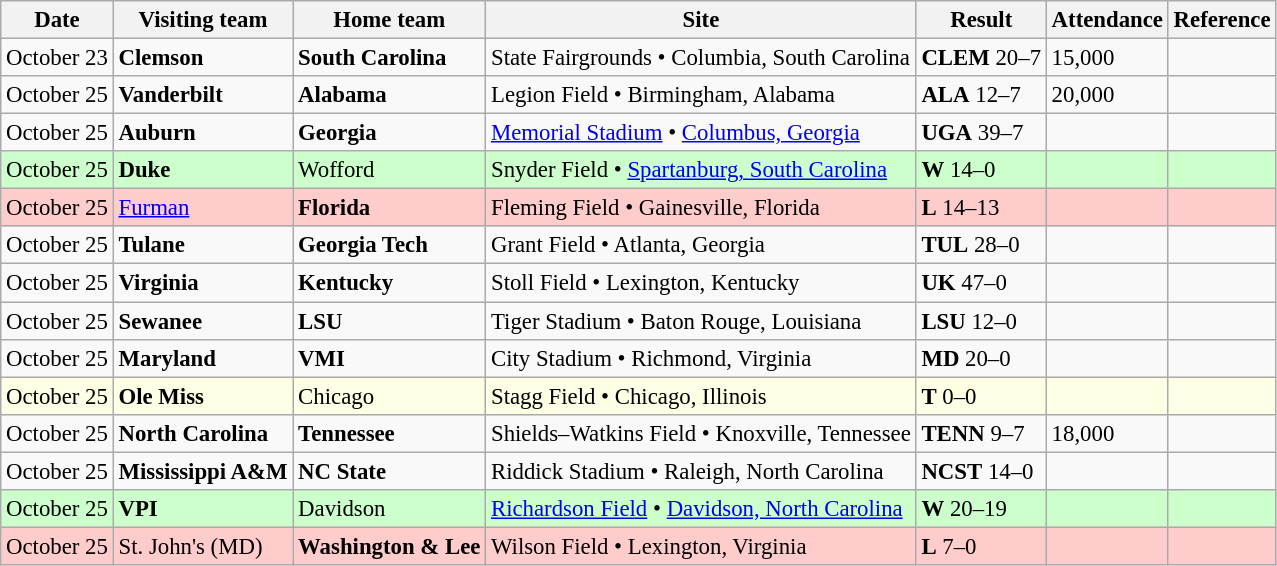<table class="wikitable" style="font-size:95%;">
<tr>
<th>Date</th>
<th>Visiting team</th>
<th>Home team</th>
<th>Site</th>
<th>Result</th>
<th>Attendance</th>
<th class="unsortable">Reference</th>
</tr>
<tr bgcolor=>
<td>October 23</td>
<td><strong>Clemson</strong></td>
<td><strong>South Carolina</strong></td>
<td>State Fairgrounds • Columbia, South Carolina</td>
<td><strong>CLEM</strong> 20–7</td>
<td>15,000</td>
<td></td>
</tr>
<tr bgcolor=>
<td>October 25</td>
<td><strong>Vanderbilt</strong></td>
<td><strong>Alabama</strong></td>
<td>Legion Field • Birmingham, Alabama</td>
<td><strong>ALA</strong> 12–7</td>
<td>20,000</td>
<td></td>
</tr>
<tr bgcolor=>
<td>October 25</td>
<td><strong>Auburn</strong></td>
<td><strong>Georgia</strong></td>
<td><a href='#'>Memorial Stadium</a> • <a href='#'>Columbus, Georgia</a></td>
<td><strong>UGA</strong> 39–7</td>
<td></td>
<td></td>
</tr>
<tr bgcolor=ccffcc>
<td>October 25</td>
<td><strong>Duke</strong></td>
<td>Wofford</td>
<td>Snyder Field • <a href='#'>Spartanburg, South Carolina</a></td>
<td><strong>W</strong> 14–0</td>
<td></td>
<td></td>
</tr>
<tr bgcolor=ffcccc>
<td>October 25</td>
<td><a href='#'>Furman</a></td>
<td><strong>Florida</strong></td>
<td>Fleming Field • Gainesville, Florida</td>
<td><strong>L</strong> 14–13</td>
<td></td>
<td></td>
</tr>
<tr bgcolor=>
<td>October 25</td>
<td><strong>Tulane</strong></td>
<td><strong>Georgia Tech</strong></td>
<td>Grant Field • Atlanta, Georgia</td>
<td><strong>TUL</strong> 28–0</td>
<td></td>
<td></td>
</tr>
<tr bgcolor=>
<td>October 25</td>
<td><strong>Virginia</strong></td>
<td><strong>Kentucky</strong></td>
<td>Stoll Field • Lexington, Kentucky</td>
<td><strong>UK</strong> 47–0</td>
<td></td>
<td></td>
</tr>
<tr bgcolor=>
<td>October 25</td>
<td><strong>Sewanee</strong></td>
<td><strong>LSU</strong></td>
<td>Tiger Stadium • Baton Rouge, Louisiana</td>
<td><strong>LSU</strong> 12–0</td>
<td></td>
<td></td>
</tr>
<tr bgcolor=>
<td>October 25</td>
<td><strong>Maryland</strong></td>
<td><strong>VMI</strong></td>
<td>City Stadium • Richmond, Virginia</td>
<td><strong>MD</strong> 20–0</td>
<td></td>
<td></td>
</tr>
<tr bgcolor=ffffe6>
<td>October 25</td>
<td><strong>Ole Miss</strong></td>
<td>Chicago</td>
<td>Stagg Field • Chicago, Illinois</td>
<td><strong>T</strong> 0–0</td>
<td></td>
<td></td>
</tr>
<tr bgcolor=>
<td>October 25</td>
<td><strong>North Carolina</strong></td>
<td><strong>Tennessee</strong></td>
<td>Shields–Watkins Field • Knoxville, Tennessee</td>
<td><strong>TENN</strong> 9–7</td>
<td>18,000</td>
<td></td>
</tr>
<tr bgcolor=>
<td>October 25</td>
<td><strong>Mississippi A&M</strong></td>
<td><strong>NC State</strong></td>
<td>Riddick Stadium • Raleigh, North Carolina</td>
<td><strong>NCST</strong> 14–0</td>
<td></td>
<td></td>
</tr>
<tr bgcolor=ccffcc>
<td>October 25</td>
<td><strong>VPI</strong></td>
<td>Davidson</td>
<td><a href='#'>Richardson Field</a> • <a href='#'>Davidson, North Carolina</a></td>
<td><strong>W</strong> 20–19</td>
<td></td>
<td></td>
</tr>
<tr bgcolor=ffcccc>
<td>October 25</td>
<td>St. John's (MD)</td>
<td><strong>Washington & Lee</strong></td>
<td>Wilson Field • Lexington, Virginia</td>
<td><strong>L</strong> 7–0</td>
<td></td>
<td></td>
</tr>
</table>
